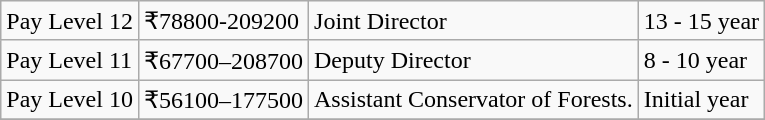<table class="wikitable sortable">
<tr>
<td>Pay Level 12</td>
<td>₹78800-209200</td>
<td>Joint Director</td>
<td>13 - 15 year</td>
</tr>
<tr>
<td>Pay Level 11</td>
<td>₹67700–208700</td>
<td>Deputy Director</td>
<td>8 - 10 year</td>
</tr>
<tr>
<td>Pay Level 10</td>
<td>₹56100–177500</td>
<td>Assistant Conservator of Forests.</td>
<td>Initial year</td>
</tr>
<tr>
</tr>
</table>
